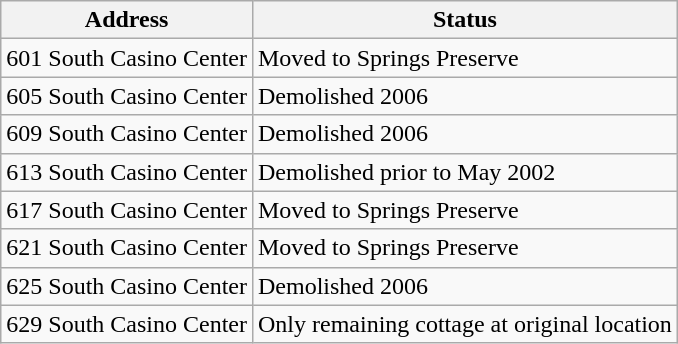<table class="wikitable">
<tr>
<th>Address</th>
<th>Status</th>
</tr>
<tr>
<td>601 South Casino Center</td>
<td>Moved to Springs Preserve</td>
</tr>
<tr>
<td>605 South Casino Center</td>
<td>Demolished 2006</td>
</tr>
<tr>
<td>609 South Casino Center</td>
<td>Demolished 2006</td>
</tr>
<tr>
<td>613 South Casino Center</td>
<td>Demolished prior to May 2002</td>
</tr>
<tr>
<td>617 South Casino Center</td>
<td>Moved to Springs Preserve</td>
</tr>
<tr>
<td>621 South Casino Center</td>
<td>Moved to Springs Preserve</td>
</tr>
<tr>
<td>625 South Casino Center</td>
<td>Demolished 2006</td>
</tr>
<tr>
<td>629 South Casino Center</td>
<td>Only remaining cottage at original location</td>
</tr>
</table>
